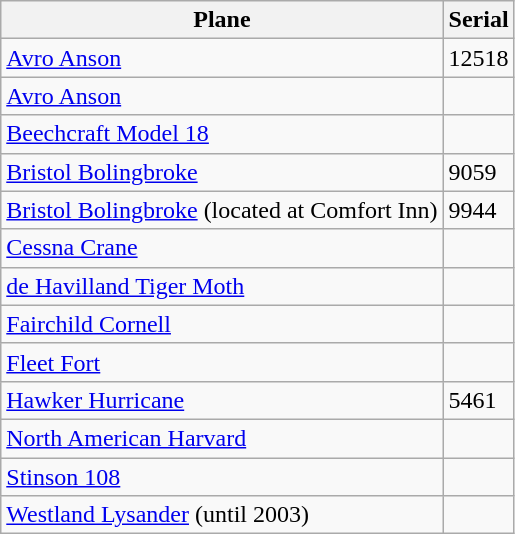<table class="wikitable">
<tr>
<th>Plane</th>
<th>Serial</th>
</tr>
<tr>
<td><a href='#'>Avro Anson</a></td>
<td>12518</td>
</tr>
<tr>
<td><a href='#'>Avro Anson</a></td>
<td></td>
</tr>
<tr>
<td><a href='#'>Beechcraft Model 18</a></td>
<td></td>
</tr>
<tr>
<td><a href='#'>Bristol Bolingbroke</a></td>
<td>9059</td>
</tr>
<tr>
<td><a href='#'>Bristol Bolingbroke</a> (located at Comfort Inn)</td>
<td>9944</td>
</tr>
<tr>
<td><a href='#'>Cessna Crane</a></td>
<td></td>
</tr>
<tr>
<td><a href='#'>de Havilland Tiger Moth</a></td>
<td></td>
</tr>
<tr>
<td><a href='#'>Fairchild Cornell</a></td>
<td></td>
</tr>
<tr>
<td><a href='#'>Fleet Fort</a></td>
<td></td>
</tr>
<tr>
<td><a href='#'>Hawker Hurricane</a></td>
<td>5461</td>
</tr>
<tr>
<td><a href='#'>North American Harvard</a></td>
<td></td>
</tr>
<tr>
<td><a href='#'>Stinson 108</a></td>
<td></td>
</tr>
<tr>
<td><a href='#'>Westland Lysander</a> (until 2003)</td>
<td></td>
</tr>
</table>
